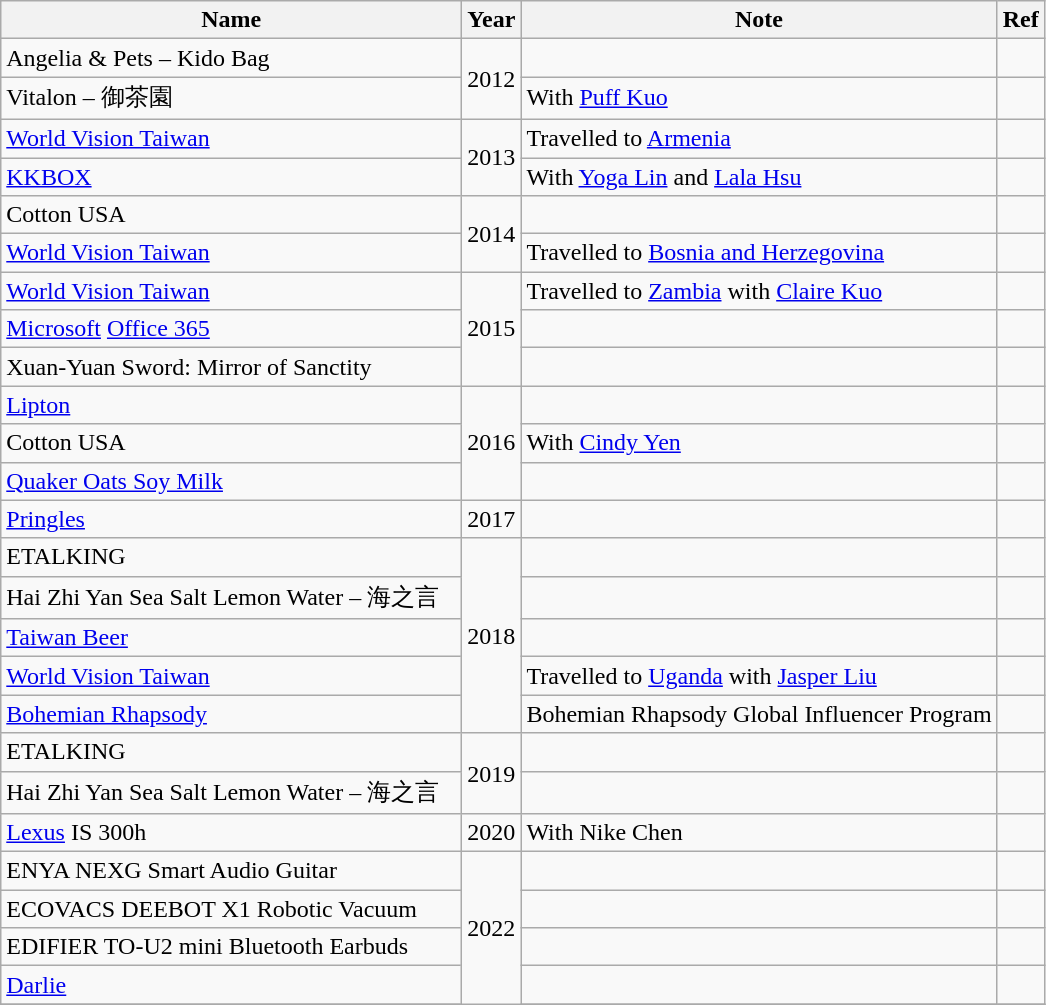<table class="wikitable">
<tr>
<th width="300px">Name</th>
<th width="30px">Year</th>
<th>Note</th>
<th>Ref</th>
</tr>
<tr>
<td>Angelia & Pets – Kido Bag</td>
<td rowspan="2">2012</td>
<td></td>
<td></td>
</tr>
<tr>
<td>Vitalon – 御茶園</td>
<td>With <a href='#'>Puff Kuo</a></td>
<td></td>
</tr>
<tr>
<td><a href='#'>World Vision Taiwan</a></td>
<td rowspan="2">2013</td>
<td>Travelled to <a href='#'>Armenia</a></td>
<td></td>
</tr>
<tr>
<td><a href='#'>KKBOX</a></td>
<td>With <a href='#'>Yoga Lin</a> and <a href='#'>Lala Hsu</a></td>
<td></td>
</tr>
<tr>
<td>Cotton USA</td>
<td rowspan="2">2014</td>
<td></td>
<td></td>
</tr>
<tr>
<td><a href='#'>World Vision Taiwan</a></td>
<td>Travelled to <a href='#'>Bosnia and Herzegovina</a></td>
<td></td>
</tr>
<tr>
<td><a href='#'>World Vision Taiwan</a></td>
<td rowspan="3">2015</td>
<td>Travelled to <a href='#'>Zambia</a> with <a href='#'>Claire Kuo</a></td>
<td></td>
</tr>
<tr>
<td><a href='#'>Microsoft</a> <a href='#'>Office 365</a></td>
<td></td>
<td></td>
</tr>
<tr>
<td>Xuan-Yuan Sword: Mirror of Sanctity</td>
<td></td>
<td></td>
</tr>
<tr>
<td><a href='#'>Lipton</a></td>
<td rowspan="3">2016</td>
<td></td>
<td></td>
</tr>
<tr>
<td>Cotton USA</td>
<td>With <a href='#'>Cindy Yen</a></td>
<td></td>
</tr>
<tr>
<td><a href='#'>Quaker Oats Soy Milk</a></td>
<td></td>
<td></td>
</tr>
<tr>
<td><a href='#'>Pringles</a></td>
<td>2017</td>
<td></td>
<td></td>
</tr>
<tr>
<td>ETALKING</td>
<td rowspan="5">2018</td>
<td></td>
<td></td>
</tr>
<tr>
<td>Hai Zhi Yan Sea Salt Lemon Water – 海之言</td>
<td></td>
<td></td>
</tr>
<tr>
<td><a href='#'>Taiwan Beer</a></td>
<td></td>
<td></td>
</tr>
<tr>
<td><a href='#'>World Vision Taiwan</a></td>
<td>Travelled to <a href='#'>Uganda</a> with <a href='#'>Jasper Liu</a></td>
<td></td>
</tr>
<tr>
<td><a href='#'>Bohemian Rhapsody</a></td>
<td>Bohemian Rhapsody Global Influencer Program</td>
<td></td>
</tr>
<tr>
<td>ETALKING</td>
<td rowspan="2">2019</td>
<td></td>
<td></td>
</tr>
<tr>
<td>Hai Zhi Yan Sea Salt Lemon Water – 海之言</td>
<td></td>
<td></td>
</tr>
<tr>
<td><a href='#'>Lexus</a> IS 300h</td>
<td>2020</td>
<td>With Nike Chen</td>
<td></td>
</tr>
<tr>
<td>ENYA NEXG Smart Audio Guitar</td>
<td rowspan="5">2022</td>
<td></td>
<td></td>
</tr>
<tr>
<td>ECOVACS DEEBOT X1 Robotic Vacuum</td>
<td></td>
<td></td>
</tr>
<tr>
<td>EDIFIER TO-U2 mini Bluetooth Earbuds</td>
<td></td>
<td></td>
</tr>
<tr>
<td><a href='#'>Darlie</a></td>
<td></td>
<td></td>
</tr>
<tr>
</tr>
</table>
